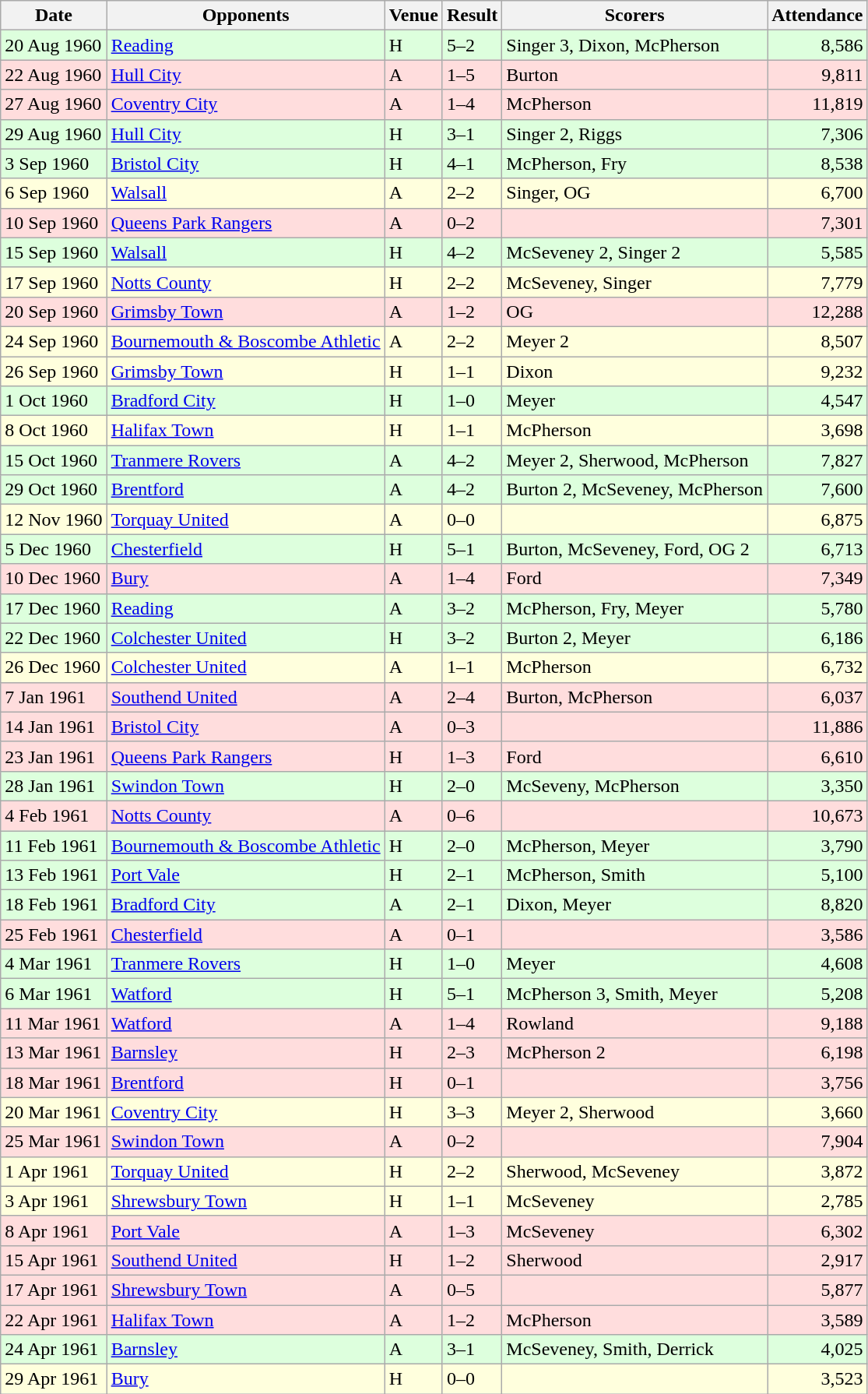<table class="wikitable sortable">
<tr>
<th>Date</th>
<th>Opponents</th>
<th>Venue</th>
<th>Result</th>
<th>Scorers</th>
<th>Attendance</th>
</tr>
<tr bgcolor="#ddffdd">
<td>20 Aug 1960</td>
<td><a href='#'>Reading</a></td>
<td>H</td>
<td>5–2</td>
<td>Singer 3, Dixon, McPherson</td>
<td align="right">8,586</td>
</tr>
<tr bgcolor="#ffdddd">
<td>22 Aug 1960</td>
<td><a href='#'>Hull City</a></td>
<td>A</td>
<td>1–5</td>
<td>Burton</td>
<td align="right">9,811</td>
</tr>
<tr bgcolor="#ffdddd">
<td>27 Aug 1960</td>
<td><a href='#'>Coventry City</a></td>
<td>A</td>
<td>1–4</td>
<td>McPherson</td>
<td align="right">11,819</td>
</tr>
<tr bgcolor="#ddffdd">
<td>29 Aug 1960</td>
<td><a href='#'>Hull City</a></td>
<td>H</td>
<td>3–1</td>
<td>Singer 2, Riggs</td>
<td align="right">7,306</td>
</tr>
<tr bgcolor="#ddffdd">
<td>3 Sep 1960</td>
<td><a href='#'>Bristol City</a></td>
<td>H</td>
<td>4–1</td>
<td>McPherson, Fry</td>
<td align="right">8,538</td>
</tr>
<tr bgcolor="#ffffdd">
<td>6 Sep 1960</td>
<td><a href='#'>Walsall</a></td>
<td>A</td>
<td>2–2</td>
<td>Singer, OG</td>
<td align="right">6,700</td>
</tr>
<tr bgcolor="#ffdddd">
<td>10 Sep 1960</td>
<td><a href='#'>Queens Park Rangers</a></td>
<td>A</td>
<td>0–2</td>
<td></td>
<td align="right">7,301</td>
</tr>
<tr bgcolor="#ddffdd">
<td>15 Sep 1960</td>
<td><a href='#'>Walsall</a></td>
<td>H</td>
<td>4–2</td>
<td>McSeveney 2, Singer 2</td>
<td align="right">5,585</td>
</tr>
<tr bgcolor="#ffffdd">
<td>17 Sep 1960</td>
<td><a href='#'>Notts County</a></td>
<td>H</td>
<td>2–2</td>
<td>McSeveney, Singer</td>
<td align="right">7,779</td>
</tr>
<tr bgcolor="#ffdddd">
<td>20 Sep 1960</td>
<td><a href='#'>Grimsby Town</a></td>
<td>A</td>
<td>1–2</td>
<td>OG</td>
<td align="right">12,288</td>
</tr>
<tr bgcolor="#ffffdd">
<td>24 Sep 1960</td>
<td><a href='#'>Bournemouth & Boscombe Athletic</a></td>
<td>A</td>
<td>2–2</td>
<td>Meyer 2</td>
<td align="right">8,507</td>
</tr>
<tr bgcolor="#ffffdd">
<td>26 Sep 1960</td>
<td><a href='#'>Grimsby Town</a></td>
<td>H</td>
<td>1–1</td>
<td>Dixon</td>
<td align="right">9,232</td>
</tr>
<tr bgcolor="#ddffdd">
<td>1 Oct 1960</td>
<td><a href='#'>Bradford City</a></td>
<td>H</td>
<td>1–0</td>
<td>Meyer</td>
<td align="right">4,547</td>
</tr>
<tr bgcolor="#ffffdd">
<td>8 Oct 1960</td>
<td><a href='#'>Halifax Town</a></td>
<td>H</td>
<td>1–1</td>
<td>McPherson</td>
<td align="right">3,698</td>
</tr>
<tr bgcolor="#ddffdd">
<td>15 Oct 1960</td>
<td><a href='#'>Tranmere Rovers</a></td>
<td>A</td>
<td>4–2</td>
<td>Meyer 2, Sherwood, McPherson</td>
<td align="right">7,827</td>
</tr>
<tr bgcolor="#ddffdd">
<td>29 Oct 1960</td>
<td><a href='#'>Brentford</a></td>
<td>A</td>
<td>4–2</td>
<td>Burton 2, McSeveney, McPherson</td>
<td align="right">7,600</td>
</tr>
<tr bgcolor="#ffffdd">
<td>12 Nov 1960</td>
<td><a href='#'>Torquay United</a></td>
<td>A</td>
<td>0–0</td>
<td></td>
<td align="right">6,875</td>
</tr>
<tr bgcolor="#ddffdd">
<td>5 Dec 1960</td>
<td><a href='#'>Chesterfield</a></td>
<td>H</td>
<td>5–1</td>
<td>Burton, McSeveney, Ford, OG 2</td>
<td align="right">6,713</td>
</tr>
<tr bgcolor="#ffdddd">
<td>10 Dec 1960</td>
<td><a href='#'>Bury</a></td>
<td>A</td>
<td>1–4</td>
<td>Ford</td>
<td align="right">7,349</td>
</tr>
<tr bgcolor="#ddffdd">
<td>17 Dec 1960</td>
<td><a href='#'>Reading</a></td>
<td>A</td>
<td>3–2</td>
<td>McPherson, Fry, Meyer</td>
<td align="right">5,780</td>
</tr>
<tr bgcolor="#ddffdd">
<td>22 Dec 1960</td>
<td><a href='#'>Colchester United</a></td>
<td>H</td>
<td>3–2</td>
<td>Burton 2, Meyer</td>
<td align="right">6,186</td>
</tr>
<tr bgcolor="#ffffdd">
<td>26 Dec 1960</td>
<td><a href='#'>Colchester United</a></td>
<td>A</td>
<td>1–1</td>
<td>McPherson</td>
<td align="right">6,732</td>
</tr>
<tr bgcolor="#ffdddd">
<td>7 Jan 1961</td>
<td><a href='#'>Southend United</a></td>
<td>A</td>
<td>2–4</td>
<td>Burton, McPherson</td>
<td align="right">6,037</td>
</tr>
<tr bgcolor="#ffdddd">
<td>14 Jan 1961</td>
<td><a href='#'>Bristol City</a></td>
<td>A</td>
<td>0–3</td>
<td></td>
<td align="right">11,886</td>
</tr>
<tr bgcolor="#ffdddd">
<td>23 Jan 1961</td>
<td><a href='#'>Queens Park Rangers</a></td>
<td>H</td>
<td>1–3</td>
<td>Ford</td>
<td align="right">6,610</td>
</tr>
<tr bgcolor="#ddffdd">
<td>28 Jan 1961</td>
<td><a href='#'>Swindon Town</a></td>
<td>H</td>
<td>2–0</td>
<td>McSeveny, McPherson</td>
<td align="right">3,350</td>
</tr>
<tr bgcolor="#ffdddd">
<td>4 Feb 1961</td>
<td><a href='#'>Notts County</a></td>
<td>A</td>
<td>0–6</td>
<td></td>
<td align="right">10,673</td>
</tr>
<tr bgcolor="#ddffdd">
<td>11 Feb 1961</td>
<td><a href='#'>Bournemouth & Boscombe Athletic</a></td>
<td>H</td>
<td>2–0</td>
<td>McPherson, Meyer</td>
<td align="right">3,790</td>
</tr>
<tr bgcolor="#ddffdd">
<td>13 Feb 1961</td>
<td><a href='#'>Port Vale</a></td>
<td>H</td>
<td>2–1</td>
<td>McPherson, Smith</td>
<td align="right">5,100</td>
</tr>
<tr bgcolor="#ddffdd">
<td>18 Feb 1961</td>
<td><a href='#'>Bradford City</a></td>
<td>A</td>
<td>2–1</td>
<td>Dixon, Meyer</td>
<td align="right">8,820</td>
</tr>
<tr bgcolor="#ffdddd">
<td>25 Feb 1961</td>
<td><a href='#'>Chesterfield</a></td>
<td>A</td>
<td>0–1</td>
<td></td>
<td align="right">3,586</td>
</tr>
<tr bgcolor="#ddffdd">
<td>4 Mar 1961</td>
<td><a href='#'>Tranmere Rovers</a></td>
<td>H</td>
<td>1–0</td>
<td>Meyer</td>
<td align="right">4,608</td>
</tr>
<tr bgcolor="#ddffdd">
<td>6 Mar 1961</td>
<td><a href='#'>Watford</a></td>
<td>H</td>
<td>5–1</td>
<td>McPherson 3, Smith, Meyer</td>
<td align="right">5,208</td>
</tr>
<tr bgcolor="#ffdddd">
<td>11 Mar 1961</td>
<td><a href='#'>Watford</a></td>
<td>A</td>
<td>1–4</td>
<td>Rowland</td>
<td align="right">9,188</td>
</tr>
<tr bgcolor="#ffdddd">
<td>13 Mar 1961</td>
<td><a href='#'>Barnsley</a></td>
<td>H</td>
<td>2–3</td>
<td>McPherson 2</td>
<td align="right">6,198</td>
</tr>
<tr bgcolor="#ffdddd">
<td>18 Mar 1961</td>
<td><a href='#'>Brentford</a></td>
<td>H</td>
<td>0–1</td>
<td></td>
<td align="right">3,756</td>
</tr>
<tr bgcolor="#ffffdd">
<td>20 Mar 1961</td>
<td><a href='#'>Coventry City</a></td>
<td>H</td>
<td>3–3</td>
<td>Meyer 2, Sherwood</td>
<td align="right">3,660</td>
</tr>
<tr bgcolor="#ffdddd">
<td>25 Mar 1961</td>
<td><a href='#'>Swindon Town</a></td>
<td>A</td>
<td>0–2</td>
<td></td>
<td align="right">7,904</td>
</tr>
<tr bgcolor="#ffffdd">
<td>1 Apr 1961</td>
<td><a href='#'>Torquay United</a></td>
<td>H</td>
<td>2–2</td>
<td>Sherwood, McSeveney</td>
<td align="right">3,872</td>
</tr>
<tr bgcolor="#ffffdd">
<td>3 Apr 1961</td>
<td><a href='#'>Shrewsbury Town</a></td>
<td>H</td>
<td>1–1</td>
<td>McSeveney</td>
<td align="right">2,785</td>
</tr>
<tr bgcolor="#ffdddd">
<td>8 Apr 1961</td>
<td><a href='#'>Port Vale</a></td>
<td>A</td>
<td>1–3</td>
<td>McSeveney</td>
<td align="right">6,302</td>
</tr>
<tr bgcolor="#ffdddd">
<td>15 Apr 1961</td>
<td><a href='#'>Southend United</a></td>
<td>H</td>
<td>1–2</td>
<td>Sherwood</td>
<td align="right">2,917</td>
</tr>
<tr bgcolor="#ffdddd">
<td>17 Apr 1961</td>
<td><a href='#'>Shrewsbury Town</a></td>
<td>A</td>
<td>0–5</td>
<td></td>
<td align="right">5,877</td>
</tr>
<tr bgcolor="#ffdddd">
<td>22 Apr 1961</td>
<td><a href='#'>Halifax Town</a></td>
<td>A</td>
<td>1–2</td>
<td>McPherson</td>
<td align="right">3,589</td>
</tr>
<tr bgcolor="#ddffdd">
<td>24 Apr 1961</td>
<td><a href='#'>Barnsley</a></td>
<td>A</td>
<td>3–1</td>
<td>McSeveney, Smith, Derrick</td>
<td align="right">4,025</td>
</tr>
<tr bgcolor="#ffffdd">
<td>29 Apr 1961</td>
<td><a href='#'>Bury</a></td>
<td>H</td>
<td>0–0</td>
<td></td>
<td align="right">3,523</td>
</tr>
</table>
